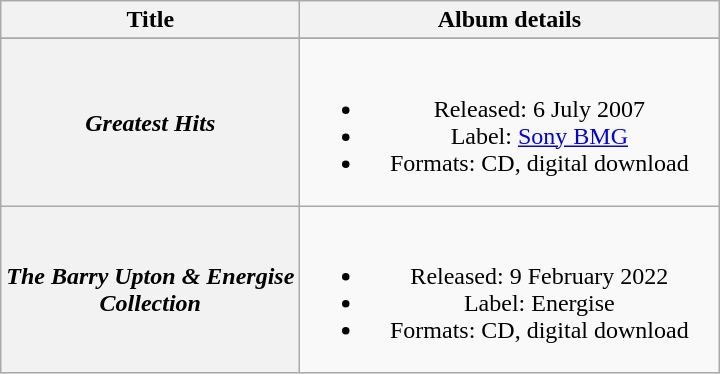<table class="wikitable plainrowheaders" style="text-align:center;" border="1">
<tr>
<th scope="col" style="width:12em;">Title</th>
<th scope="col" style="width:17em;">Album details</th>
</tr>
<tr>
</tr>
<tr>
<th scope="row"><em>Greatest Hits</em></th>
<td><br><ul><li>Released: 6 July 2007</li><li>Label: <a href='#'>Sony BMG</a></li><li>Formats: CD, digital download</li></ul></td>
</tr>
<tr>
<th scope="row"><em>The Barry Upton & Energise Collection</em></th>
<td><br><ul><li>Released: 9 February 2022</li><li>Label: Energise</li><li>Formats: CD, digital download</li></ul></td>
</tr>
</table>
